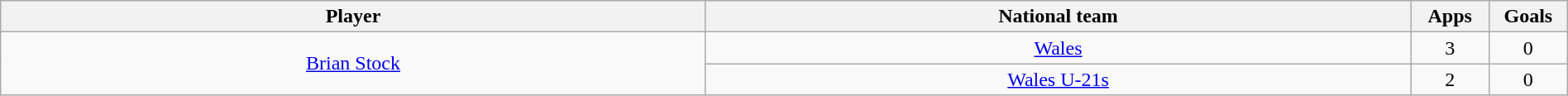<table class="wikitable" style="text-align:center" width=100%>
<tr>
<th width=45%>Player</th>
<th width=45%>National team</th>
<th width=5%>Apps</th>
<th width=5%>Goals</th>
</tr>
<tr>
<td rowspan="2"> <a href='#'>Brian Stock</a></td>
<td><a href='#'>Wales</a></td>
<td>3</td>
<td>0</td>
</tr>
<tr>
<td><a href='#'>Wales U-21s</a></td>
<td>2</td>
<td>0</td>
</tr>
</table>
